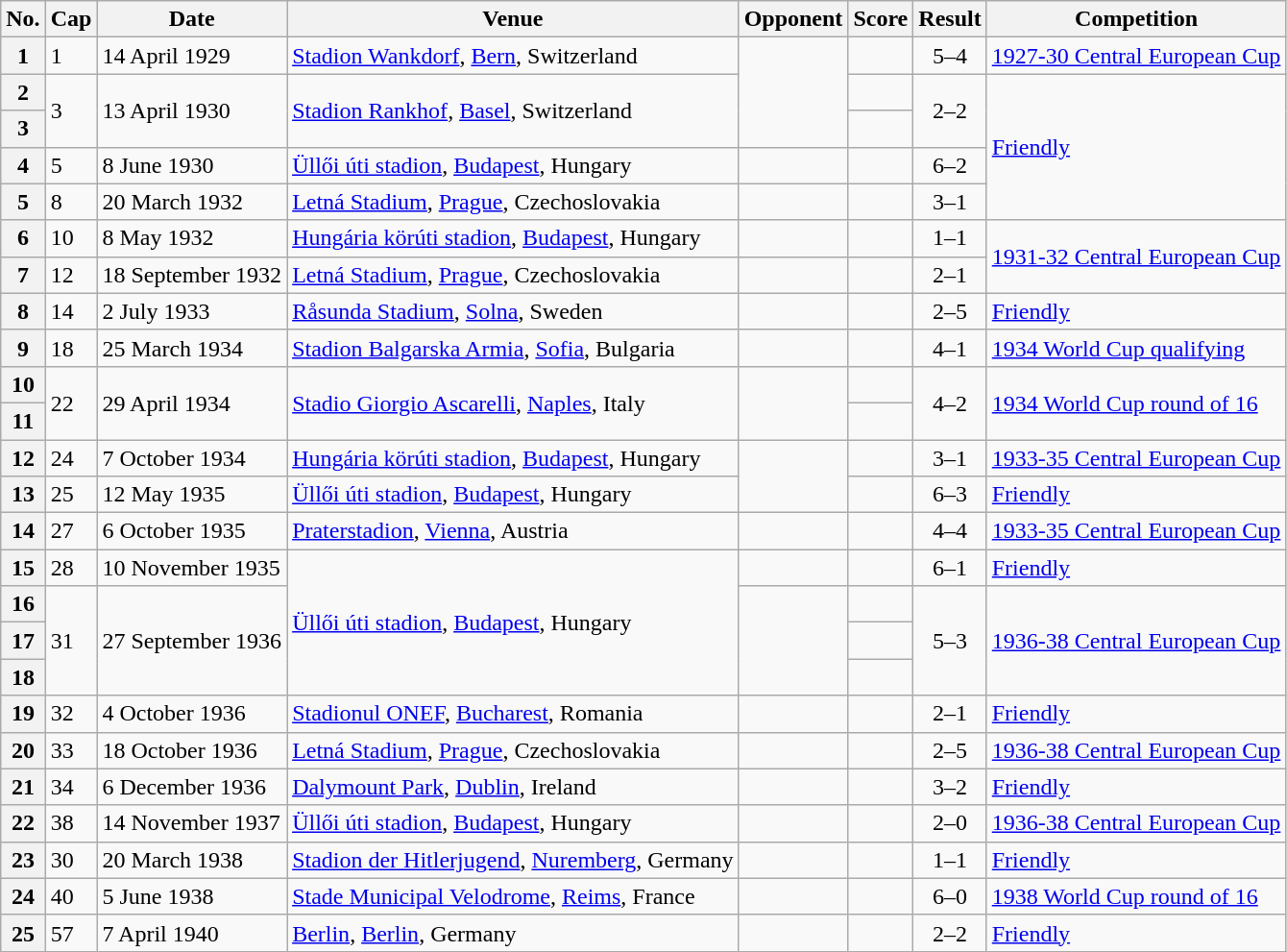<table class="wikitable plainrowheaders sortable">
<tr>
<th scope=col>No.</th>
<th scope=col>Cap</th>
<th scope=col>Date</th>
<th scope=col>Venue</th>
<th scope=col>Opponent</th>
<th scope=col>Score</th>
<th scope=col>Result</th>
<th scope=col>Competition</th>
</tr>
<tr>
<th scope=row>1</th>
<td>1</td>
<td>14 April 1929</td>
<td><a href='#'>Stadion Wankdorf</a>, <a href='#'>Bern</a>, Switzerland</td>
<td rowspan=3></td>
<td></td>
<td style="text-align:center;">5–4</td>
<td><a href='#'>1927-30 Central European Cup</a></td>
</tr>
<tr>
<th scope=row>2</th>
<td rowspan=2>3</td>
<td rowspan=2>13 April 1930</td>
<td rowspan=2><a href='#'>Stadion Rankhof</a>, <a href='#'>Basel</a>, Switzerland</td>
<td></td>
<td rowspan=2 style="text-align:center;">2–2</td>
<td rowspan=4><a href='#'>Friendly</a></td>
</tr>
<tr>
<th scope=row>3</th>
<td></td>
</tr>
<tr>
<th scope=row>4</th>
<td>5</td>
<td>8 June 1930</td>
<td rowspan=1><a href='#'>Üllői úti stadion</a>, <a href='#'>Budapest</a>, Hungary</td>
<td></td>
<td></td>
<td style="text-align:center;">6–2</td>
</tr>
<tr>
<th scope=row>5</th>
<td>8</td>
<td>20 March 1932</td>
<td><a href='#'>Letná Stadium</a>, <a href='#'>Prague</a>, Czechoslovakia</td>
<td></td>
<td></td>
<td style="text-align:center;">3–1</td>
</tr>
<tr>
<th scope=row>6</th>
<td>10</td>
<td>8 May 1932</td>
<td rowspan=1><a href='#'>Hungária körúti stadion</a>, <a href='#'>Budapest</a>, Hungary</td>
<td></td>
<td></td>
<td style="text-align:center;">1–1</td>
<td rowspan=2><a href='#'>1931-32 Central European Cup</a></td>
</tr>
<tr>
<th scope=row>7</th>
<td>12</td>
<td>18 September 1932</td>
<td><a href='#'>Letná Stadium</a>, <a href='#'>Prague</a>, Czechoslovakia</td>
<td></td>
<td></td>
<td style="text-align:center;">2–1</td>
</tr>
<tr>
<th scope=row>8</th>
<td rowspan=1>14</td>
<td rowspan=1>2 July 1933</td>
<td rowspan=1><a href='#'>Råsunda Stadium</a>, <a href='#'>Solna</a>, Sweden</td>
<td rowspan=1></td>
<td></td>
<td rowspan=1 style="text-align:center;">2–5</td>
<td rowspan=1><a href='#'>Friendly</a></td>
</tr>
<tr>
<th scope=row>9</th>
<td rowspan=1>18</td>
<td rowspan=1>25 March 1934</td>
<td rowspan=1><a href='#'>Stadion Balgarska Armia</a>, <a href='#'>Sofia</a>, Bulgaria</td>
<td rowspan=1></td>
<td></td>
<td rowspan=1 style="text-align:center;">4–1</td>
<td rowspan=1><a href='#'>1934 World Cup qualifying</a></td>
</tr>
<tr>
<th scope=row>10</th>
<td rowspan=2>22</td>
<td rowspan=2>29 April 1934</td>
<td rowspan=2><a href='#'>Stadio Giorgio Ascarelli</a>, <a href='#'>Naples</a>, Italy</td>
<td rowspan=2></td>
<td></td>
<td rowspan=2 style="text-align:center;">4–2</td>
<td rowspan=2><a href='#'>1934 World Cup round of 16</a></td>
</tr>
<tr>
<th scope=row>11</th>
<td></td>
</tr>
<tr>
<th scope=row>12</th>
<td rowspan=1>24</td>
<td rowspan=1>7 October 1934</td>
<td rowspan=1><a href='#'>Hungária körúti stadion</a>, <a href='#'>Budapest</a>, Hungary</td>
<td rowspan=2></td>
<td></td>
<td rowspan=1 style="text-align:center;">3–1</td>
<td rowspan=1><a href='#'>1933-35 Central European Cup</a></td>
</tr>
<tr>
<th scope=row>13</th>
<td>25</td>
<td>12 May 1935</td>
<td><a href='#'>Üllői úti stadion</a>, <a href='#'>Budapest</a>, Hungary</td>
<td></td>
<td style="text-align:center;">6–3</td>
<td><a href='#'>Friendly</a></td>
</tr>
<tr>
<th scope=row>14</th>
<td>27</td>
<td>6 October 1935</td>
<td><a href='#'>Praterstadion</a>, <a href='#'>Vienna</a>, Austria</td>
<td></td>
<td></td>
<td style="text-align:center;">4–4</td>
<td><a href='#'>1933-35 Central European Cup</a></td>
</tr>
<tr>
<th scope=row>15</th>
<td>28</td>
<td>10 November 1935</td>
<td rowspan=4><a href='#'>Üllői úti stadion</a>, <a href='#'>Budapest</a>, Hungary</td>
<td></td>
<td></td>
<td style="text-align:center;">6–1</td>
<td><a href='#'>Friendly</a></td>
</tr>
<tr>
<th scope=row>16</th>
<td rowspan=3>31</td>
<td rowspan=3>27 September 1936</td>
<td rowspan=3></td>
<td></td>
<td rowspan=3 style="text-align:center;">5–3</td>
<td rowspan=3><a href='#'>1936-38 Central European Cup</a></td>
</tr>
<tr>
<th scope=row>17</th>
<td></td>
</tr>
<tr>
<th scope=row>18</th>
<td></td>
</tr>
<tr>
<th scope=row>19</th>
<td>32</td>
<td>4 October 1936</td>
<td><a href='#'>Stadionul ONEF</a>, <a href='#'>Bucharest</a>, Romania</td>
<td></td>
<td></td>
<td style="text-align:center;">2–1</td>
<td><a href='#'>Friendly</a></td>
</tr>
<tr>
<th scope=row>20</th>
<td>33</td>
<td>18 October 1936</td>
<td><a href='#'>Letná Stadium</a>, <a href='#'>Prague</a>, Czechoslovakia</td>
<td></td>
<td></td>
<td style="text-align:center;">2–5</td>
<td><a href='#'>1936-38 Central European Cup</a></td>
</tr>
<tr>
<th scope=row>21</th>
<td>34</td>
<td>6 December 1936</td>
<td><a href='#'>Dalymount Park</a>, <a href='#'>Dublin</a>, Ireland</td>
<td></td>
<td></td>
<td style="text-align:center;">3–2</td>
<td><a href='#'>Friendly</a></td>
</tr>
<tr>
<th scope=row>22</th>
<td>38</td>
<td>14 November 1937</td>
<td><a href='#'>Üllői úti stadion</a>, <a href='#'>Budapest</a>, Hungary</td>
<td></td>
<td></td>
<td style="text-align:center;">2–0</td>
<td><a href='#'>1936-38 Central European Cup</a></td>
</tr>
<tr>
<th scope=row>23</th>
<td rowspan=1>30</td>
<td rowspan=1>20 March 1938</td>
<td rowspan=1><a href='#'>Stadion der Hitlerjugend</a>, <a href='#'>Nuremberg</a>, Germany</td>
<td rowspan=1></td>
<td></td>
<td rowspan=1 style="text-align:center;">1–1</td>
<td><a href='#'>Friendly</a></td>
</tr>
<tr>
<th scope=row>24</th>
<td>40</td>
<td>5 June 1938</td>
<td><a href='#'>Stade Municipal Velodrome</a>, <a href='#'>Reims</a>, France</td>
<td></td>
<td></td>
<td style="text-align:center;">6–0</td>
<td><a href='#'>1938 World Cup round of 16</a></td>
</tr>
<tr>
<th scope=row>25</th>
<td>57</td>
<td>7 April 1940</td>
<td><a href='#'>Berlin</a>, <a href='#'>Berlin</a>, Germany</td>
<td></td>
<td></td>
<td rowspan=1 style="text-align:center;">2–2</td>
<td><a href='#'>Friendly</a></td>
</tr>
<tr>
</tr>
</table>
